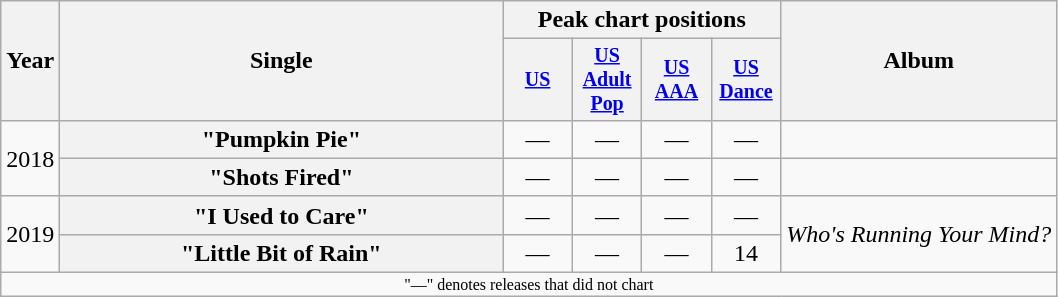<table class="wikitable plainrowheaders" style="text-align:center;">
<tr>
<th rowspan="2">Year</th>
<th rowspan="2" style="width:18em;">Single</th>
<th colspan="4">Peak chart positions</th>
<th rowspan="2">Album</th>
</tr>
<tr style="font-size:smaller;">
<th style="width:40px;"><a href='#'>US</a></th>
<th style="width:40px;"><a href='#'>US Adult<br>Pop</a></th>
<th style="width:40px;"><a href='#'>US AAA</a></th>
<th style="width:40px;"><a href='#'>US<br>Dance</a></th>
</tr>
<tr>
<td rowspan="2">2018</td>
<th scope="row">"Pumpkin Pie"</th>
<td>—</td>
<td>—</td>
<td>—</td>
<td>—</td>
<td></td>
</tr>
<tr>
<th scope="row">"Shots Fired"</th>
<td>—</td>
<td>—</td>
<td>—</td>
<td>—</td>
<td></td>
</tr>
<tr>
<td rowspan="2">2019</td>
<th scope="row">"I Used to Care"</th>
<td>—</td>
<td>—</td>
<td>—</td>
<td>—</td>
<td style="text-align:left;" rowspan="2"><em>Who's Running Your Mind?</em></td>
</tr>
<tr>
<th scope="row">"Little Bit of Rain"</th>
<td>—</td>
<td>—</td>
<td>—</td>
<td>14</td>
</tr>
<tr>
<td colspan="9" style="font-size:8pt; text-align:center;">"—" denotes releases that did not chart</td>
</tr>
</table>
